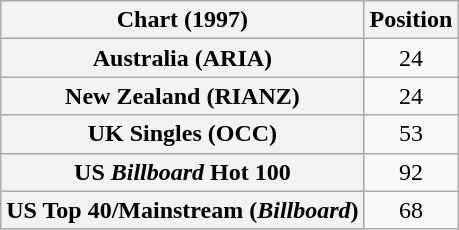<table class="wikitable sortable plainrowheaders" style="text-align:center">
<tr>
<th>Chart (1997)</th>
<th>Position</th>
</tr>
<tr>
<th scope="row">Australia (ARIA)</th>
<td>24</td>
</tr>
<tr>
<th scope="row">New Zealand (RIANZ)</th>
<td>24</td>
</tr>
<tr>
<th scope="row">UK Singles (OCC)</th>
<td>53</td>
</tr>
<tr>
<th scope="row">US <em>Billboard</em> Hot 100</th>
<td>92</td>
</tr>
<tr>
<th scope="row">US Top 40/Mainstream (<em>Billboard</em>)</th>
<td>68</td>
</tr>
</table>
